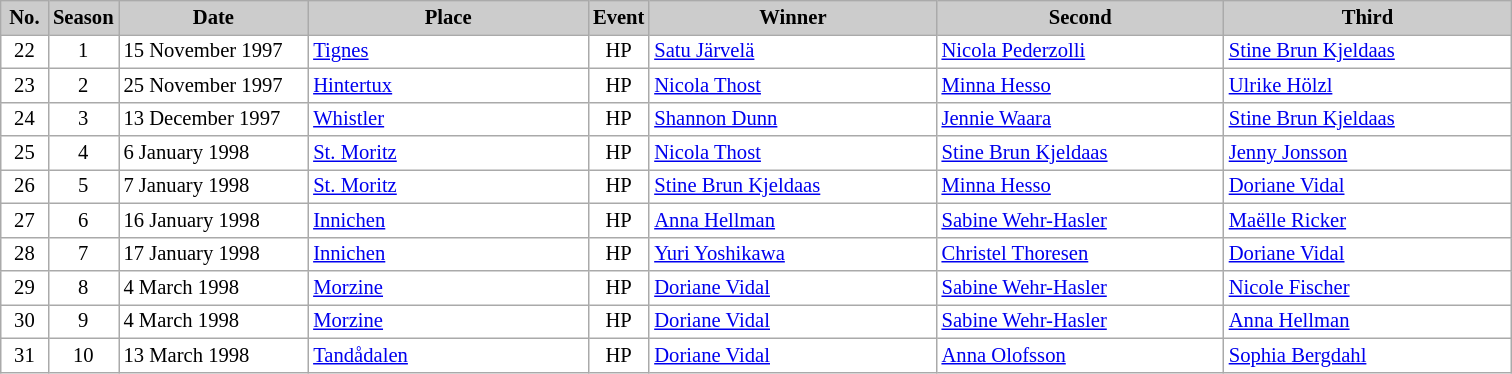<table class="wikitable plainrowheaders" style="background:#fff; font-size:86%; border:grey solid 1px; border-collapse:collapse;">
<tr style="background:#ccc; text-align:center;">
<th scope="col" style="background:#ccc; width:25px;">No.</th>
<th scope="col" style="background:#ccc; width:30px;">Season</th>
<th scope="col" style="background:#ccc; width:120px;">Date</th>
<th scope="col" style="background:#ccc; width:180px;">Place</th>
<th scope="col" style="background:#ccc; width:15px;">Event</th>
<th scope="col" style="background:#ccc; width:185px;">Winner</th>
<th scope="col" style="background:#ccc; width:185px;">Second</th>
<th scope="col" style="background:#ccc; width:185px;">Third</th>
</tr>
<tr>
<td align=center>22</td>
<td align=center>1</td>
<td>15 November 1997</td>
<td> <a href='#'>Tignes</a></td>
<td align=center>HP</td>
<td> <a href='#'>Satu Järvelä</a></td>
<td> <a href='#'>Nicola Pederzolli</a></td>
<td> <a href='#'>Stine Brun Kjeldaas</a></td>
</tr>
<tr>
<td align=center>23</td>
<td align=center>2</td>
<td>25 November 1997</td>
<td> <a href='#'>Hintertux</a></td>
<td align=center>HP</td>
<td> <a href='#'>Nicola Thost</a></td>
<td> <a href='#'>Minna Hesso</a></td>
<td> <a href='#'>Ulrike Hölzl</a></td>
</tr>
<tr>
<td align=center>24</td>
<td align=center>3</td>
<td>13 December 1997</td>
<td> <a href='#'>Whistler</a></td>
<td align=center>HP</td>
<td> <a href='#'>Shannon Dunn</a></td>
<td> <a href='#'>Jennie Waara</a></td>
<td> <a href='#'>Stine Brun Kjeldaas</a></td>
</tr>
<tr>
<td align=center>25</td>
<td align=center>4</td>
<td>6 January 1998</td>
<td> <a href='#'>St. Moritz</a></td>
<td align=center>HP</td>
<td> <a href='#'>Nicola Thost</a></td>
<td> <a href='#'>Stine Brun Kjeldaas</a></td>
<td> <a href='#'>Jenny Jonsson</a></td>
</tr>
<tr>
<td align=center>26</td>
<td align=center>5</td>
<td>7 January 1998</td>
<td> <a href='#'>St. Moritz</a></td>
<td align=center>HP</td>
<td> <a href='#'>Stine Brun Kjeldaas</a></td>
<td> <a href='#'>Minna Hesso</a></td>
<td> <a href='#'>Doriane Vidal</a></td>
</tr>
<tr>
<td align=center>27</td>
<td align=center>6</td>
<td>16 January 1998</td>
<td> <a href='#'>Innichen</a></td>
<td align=center>HP</td>
<td> <a href='#'>Anna Hellman</a></td>
<td> <a href='#'>Sabine Wehr-Hasler</a></td>
<td> <a href='#'>Maëlle Ricker</a></td>
</tr>
<tr>
<td align=center>28</td>
<td align=center>7</td>
<td>17 January 1998</td>
<td> <a href='#'>Innichen</a></td>
<td align=center>HP</td>
<td> <a href='#'>Yuri Yoshikawa</a></td>
<td> <a href='#'>Christel Thoresen</a></td>
<td> <a href='#'>Doriane Vidal</a></td>
</tr>
<tr>
<td align=center>29</td>
<td align=center>8</td>
<td>4 March 1998</td>
<td> <a href='#'>Morzine</a></td>
<td align=center>HP</td>
<td> <a href='#'>Doriane Vidal</a></td>
<td> <a href='#'>Sabine Wehr-Hasler</a></td>
<td> <a href='#'>Nicole Fischer</a></td>
</tr>
<tr>
<td align=center>30</td>
<td align=center>9</td>
<td>4 March 1998</td>
<td> <a href='#'>Morzine</a></td>
<td align=center>HP</td>
<td> <a href='#'>Doriane Vidal</a></td>
<td> <a href='#'>Sabine Wehr-Hasler</a></td>
<td> <a href='#'>Anna Hellman</a></td>
</tr>
<tr>
<td align=center>31</td>
<td align=center>10</td>
<td>13 March 1998</td>
<td> <a href='#'>Tandådalen</a></td>
<td align=center>HP</td>
<td> <a href='#'>Doriane Vidal</a></td>
<td> <a href='#'>Anna Olofsson</a></td>
<td> <a href='#'>Sophia Bergdahl</a></td>
</tr>
</table>
